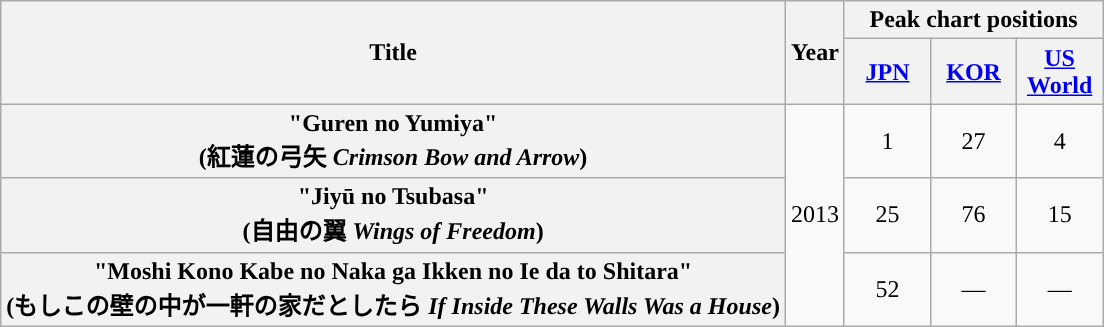<table class="wikitable plainrowheaders" style="text-align:center;">
<tr>
<th scope="col" rowspan="2">Title</th>
<th scope="col" rowspan="2">Year</th>
<th scope="col" colspan="3">Peak chart positions</th>
</tr>
<tr>
<th scope="col" style="width:50px"><a href='#'>JPN</a></th>
<th scope="col" style="width:50px"><a href='#'>KOR</a></th>
<th scope="col" style="width:50px"><a href='#'>US World</a></th>
</tr>
<tr>
<th scope="row">"Guren no Yumiya"<br>(紅蓮の弓矢 <em>Crimson Bow and Arrow</em>)</th>
<td rowspan="3">2013</td>
<td>1</td>
<td>27</td>
<td>4</td>
</tr>
<tr>
<th scope="row">"Jiyū no Tsubasa"<br>(自由の翼 <em>Wings of Freedom</em>)</th>
<td>25</td>
<td>76</td>
<td>15</td>
</tr>
<tr>
<th scope="row">"Moshi Kono Kabe no Naka ga Ikken no Ie da to Shitara"<br>(もしこの壁の中が一軒の家だとしたら <em>If Inside These Walls Was a House</em>)</th>
<td>52</td>
<td>—</td>
<td>—</td>
</tr>
</table>
